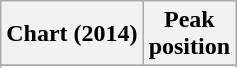<table class="wikitable">
<tr>
<th>Chart (2014)</th>
<th>Peak<br>position</th>
</tr>
<tr>
</tr>
<tr>
</tr>
<tr>
</tr>
<tr>
</tr>
<tr>
</tr>
</table>
